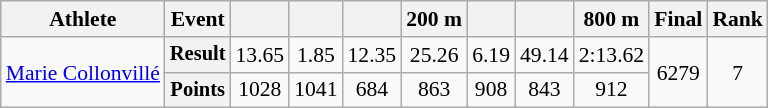<table class="wikitable" style="font-size:90%">
<tr>
<th>Athlete</th>
<th>Event</th>
<th></th>
<th></th>
<th></th>
<th>200 m</th>
<th></th>
<th></th>
<th>800 m</th>
<th>Final</th>
<th>Rank</th>
</tr>
<tr align=center>
<td align=left rowspan=2><a href='#'>Marie Collonvillé</a></td>
<th style="font-size:95%">Result</th>
<td>13.65</td>
<td>1.85</td>
<td>12.35</td>
<td>25.26</td>
<td>6.19</td>
<td>49.14</td>
<td>2:13.62</td>
<td rowspan=2>6279</td>
<td rowspan=2>7</td>
</tr>
<tr align=center>
<th style="font-size:95%">Points</th>
<td>1028</td>
<td>1041</td>
<td>684</td>
<td>863</td>
<td>908</td>
<td>843</td>
<td>912</td>
</tr>
</table>
